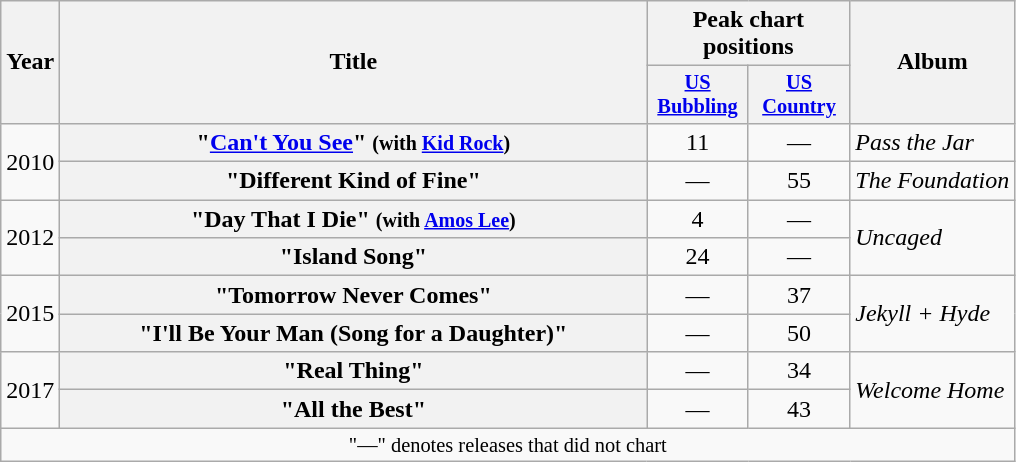<table class="wikitable plainrowheaders" style="text-align:center;">
<tr>
<th scope="col" rowspan="2">Year</th>
<th scope="col" rowspan="2" style="width:24em;">Title</th>
<th scope="col" colspan="2">Peak chart<br>positions</th>
<th scope="col" rowspan="2">Album</th>
</tr>
<tr>
<th scope="col" style="width:4.5em;font-size:85%;"><a href='#'>US Bubbling</a><br></th>
<th scope="col" style="width:4.5em;font-size:85%;"><a href='#'>US Country</a><br></th>
</tr>
<tr>
<td rowspan="2">2010</td>
<th scope="row">"<a href='#'>Can't You See</a>" <small>(with <a href='#'>Kid Rock</a>)</small></th>
<td>11</td>
<td>—</td>
<td style="text-align:left;"><em>Pass the Jar</em></td>
</tr>
<tr>
<th scope="row">"Different Kind of Fine"</th>
<td>—</td>
<td>55</td>
<td style="text-align:left;"><em>The Foundation</em></td>
</tr>
<tr>
<td rowspan="2">2012</td>
<th scope="row">"Day That I Die" <small>(with <a href='#'>Amos Lee</a>)</small></th>
<td>4</td>
<td>—</td>
<td style="text-align:left;" rowspan="2"><em>Uncaged</em></td>
</tr>
<tr>
<th scope="row">"Island Song"</th>
<td>24</td>
<td>—</td>
</tr>
<tr>
<td rowspan="2">2015</td>
<th scope="row">"Tomorrow Never Comes"</th>
<td>—</td>
<td>37</td>
<td style="text-align:left;" rowspan="2"><em>Jekyll + Hyde</em></td>
</tr>
<tr>
<th scope="row">"I'll Be Your Man (Song for a Daughter)"</th>
<td>—</td>
<td>50</td>
</tr>
<tr>
<td rowspan="2">2017</td>
<th scope="row">"Real Thing"</th>
<td>—</td>
<td>34</td>
<td style="text-align:left;" rowspan="2"><em>Welcome Home</em></td>
</tr>
<tr>
<th scope="row">"All the Best"</th>
<td>—</td>
<td>43</td>
</tr>
<tr>
<td colspan="5" style="font-size:85%">"—" denotes releases that did not chart</td>
</tr>
</table>
